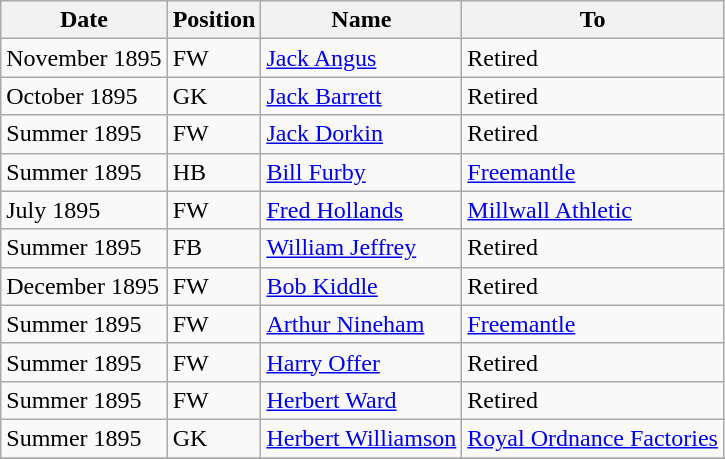<table class="wikitable">
<tr>
<th>Date</th>
<th>Position</th>
<th>Name</th>
<th>To</th>
</tr>
<tr>
<td>November 1895</td>
<td>FW</td>
<td><a href='#'>Jack Angus</a></td>
<td>Retired</td>
</tr>
<tr>
<td>October 1895</td>
<td>GK</td>
<td><a href='#'>Jack Barrett</a></td>
<td>Retired</td>
</tr>
<tr>
<td>Summer 1895</td>
<td>FW</td>
<td><a href='#'>Jack Dorkin</a></td>
<td>Retired</td>
</tr>
<tr>
<td>Summer 1895</td>
<td>HB</td>
<td><a href='#'>Bill Furby</a></td>
<td><a href='#'>Freemantle</a></td>
</tr>
<tr>
<td>July 1895</td>
<td>FW</td>
<td><a href='#'>Fred Hollands</a></td>
<td><a href='#'>Millwall Athletic</a></td>
</tr>
<tr>
<td>Summer 1895</td>
<td>FB</td>
<td><a href='#'>William Jeffrey</a></td>
<td>Retired</td>
</tr>
<tr>
<td>December 1895</td>
<td>FW</td>
<td><a href='#'>Bob Kiddle</a></td>
<td>Retired</td>
</tr>
<tr>
<td>Summer 1895</td>
<td>FW</td>
<td><a href='#'>Arthur Nineham</a></td>
<td><a href='#'>Freemantle</a></td>
</tr>
<tr>
<td>Summer 1895</td>
<td>FW</td>
<td><a href='#'>Harry Offer</a></td>
<td>Retired</td>
</tr>
<tr>
<td>Summer 1895</td>
<td>FW</td>
<td><a href='#'>Herbert Ward</a></td>
<td>Retired</td>
</tr>
<tr>
<td>Summer 1895</td>
<td>GK</td>
<td><a href='#'>Herbert Williamson</a></td>
<td><a href='#'>Royal Ordnance Factories</a></td>
</tr>
<tr>
</tr>
</table>
